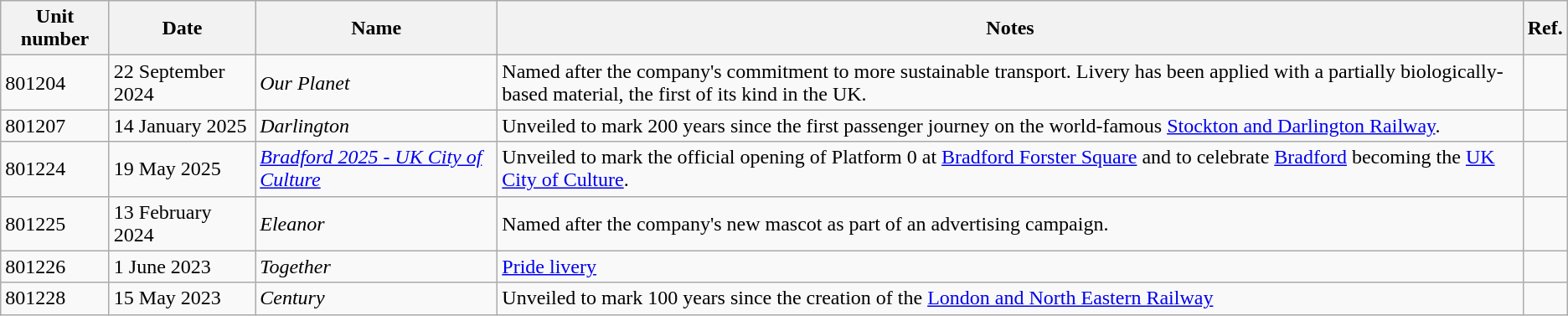<table class="wikitable sortable">
<tr>
<th>Unit number</th>
<th>Date</th>
<th>Name</th>
<th>Notes</th>
<th>Ref.</th>
</tr>
<tr>
<td>801204</td>
<td>22 September 2024</td>
<td><em>Our Planet</em></td>
<td>Named after the company's commitment to more sustainable transport. Livery has been applied with a partially biologically-based material, the first of its kind in the UK.</td>
<td></td>
</tr>
<tr>
<td>801207</td>
<td>14 January 2025</td>
<td><em>Darlington</em></td>
<td>Unveiled to mark 200 years since the first passenger journey on the world-famous <a href='#'>Stockton and Darlington Railway</a>.</td>
<td></td>
</tr>
<tr>
<td>801224</td>
<td>19 May 2025</td>
<td><em><a href='#'>Bradford 2025 - UK City of Culture</a></em></td>
<td>Unveiled to mark the official opening of Platform 0 at <a href='#'>Bradford Forster Square</a> and to celebrate <a href='#'>Bradford</a> becoming the <a href='#'>UK City of Culture</a>.</td>
<td></td>
</tr>
<tr>
<td>801225</td>
<td>13 February 2024</td>
<td><em>Eleanor</em></td>
<td>Named after the company's new mascot as part of an advertising campaign.</td>
<td></td>
</tr>
<tr>
<td>801226</td>
<td>1 June 2023</td>
<td><em>Together</em></td>
<td><a href='#'>Pride livery</a></td>
<td></td>
</tr>
<tr>
<td>801228</td>
<td>15 May 2023</td>
<td><em>Century</em></td>
<td>Unveiled to mark 100 years since the creation of the <a href='#'>London and North Eastern Railway</a></td>
<td></td>
</tr>
</table>
